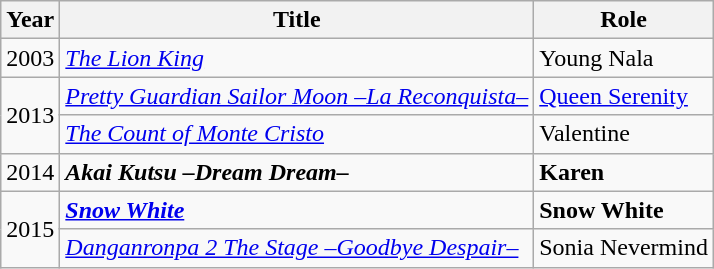<table class="wikitable">
<tr>
<th>Year</th>
<th>Title</th>
<th>Role</th>
</tr>
<tr>
<td>2003</td>
<td><em><a href='#'>The Lion King</a></em></td>
<td>Young Nala</td>
</tr>
<tr>
<td rowspan="2">2013</td>
<td><em><a href='#'>Pretty Guardian Sailor Moon –La Reconquista–</a></em></td>
<td><a href='#'>Queen Serenity</a></td>
</tr>
<tr>
<td><em><a href='#'>The Count of Monte Cristo</a></em></td>
<td>Valentine</td>
</tr>
<tr>
<td>2014</td>
<td><strong><em>Akai Kutsu –Dream Dream–</em></strong></td>
<td><strong>Karen</strong></td>
</tr>
<tr>
<td rowspan="2">2015</td>
<td><strong><em><a href='#'>Snow White</a></em></strong></td>
<td><strong>Snow White</strong></td>
</tr>
<tr>
<td><em><a href='#'>Danganronpa 2 The Stage –Goodbye Despair–</a></em></td>
<td>Sonia Nevermind</td>
</tr>
</table>
